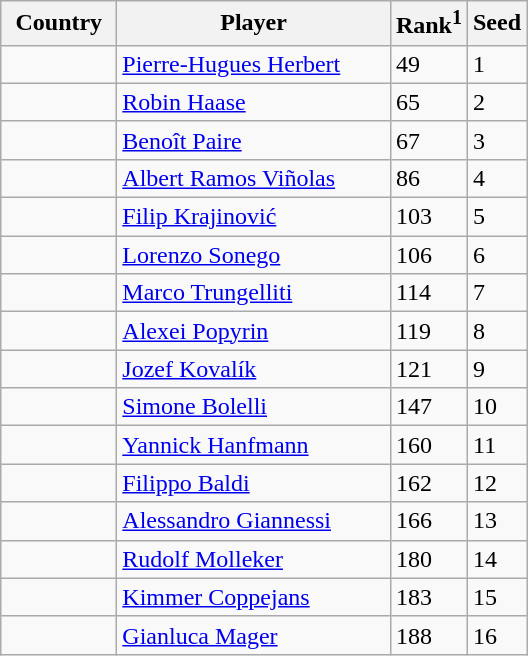<table class="sortable wikitable">
<tr>
<th width="70">Country</th>
<th width="175">Player</th>
<th>Rank<sup>1</sup></th>
<th>Seed</th>
</tr>
<tr>
<td></td>
<td><a href='#'>Pierre-Hugues Herbert</a></td>
<td>49</td>
<td>1</td>
</tr>
<tr>
<td></td>
<td><a href='#'>Robin Haase</a></td>
<td>65</td>
<td>2</td>
</tr>
<tr>
<td></td>
<td><a href='#'>Benoît Paire</a></td>
<td>67</td>
<td>3</td>
</tr>
<tr>
<td></td>
<td><a href='#'>Albert Ramos Viñolas</a></td>
<td>86</td>
<td>4</td>
</tr>
<tr>
<td></td>
<td><a href='#'>Filip Krajinović</a></td>
<td>103</td>
<td>5</td>
</tr>
<tr>
<td></td>
<td><a href='#'>Lorenzo Sonego</a></td>
<td>106</td>
<td>6</td>
</tr>
<tr>
<td></td>
<td><a href='#'>Marco Trungelliti</a></td>
<td>114</td>
<td>7</td>
</tr>
<tr>
<td></td>
<td><a href='#'>Alexei Popyrin</a></td>
<td>119</td>
<td>8</td>
</tr>
<tr>
<td></td>
<td><a href='#'>Jozef Kovalík</a></td>
<td>121</td>
<td>9</td>
</tr>
<tr>
<td></td>
<td><a href='#'>Simone Bolelli</a></td>
<td>147</td>
<td>10</td>
</tr>
<tr>
<td></td>
<td><a href='#'>Yannick Hanfmann</a></td>
<td>160</td>
<td>11</td>
</tr>
<tr>
<td></td>
<td><a href='#'>Filippo Baldi</a></td>
<td>162</td>
<td>12</td>
</tr>
<tr>
<td></td>
<td><a href='#'>Alessandro Giannessi</a></td>
<td>166</td>
<td>13</td>
</tr>
<tr>
<td></td>
<td><a href='#'>Rudolf Molleker</a></td>
<td>180</td>
<td>14</td>
</tr>
<tr>
<td></td>
<td><a href='#'>Kimmer Coppejans</a></td>
<td>183</td>
<td>15</td>
</tr>
<tr>
<td></td>
<td><a href='#'>Gianluca Mager</a></td>
<td>188</td>
<td>16</td>
</tr>
</table>
